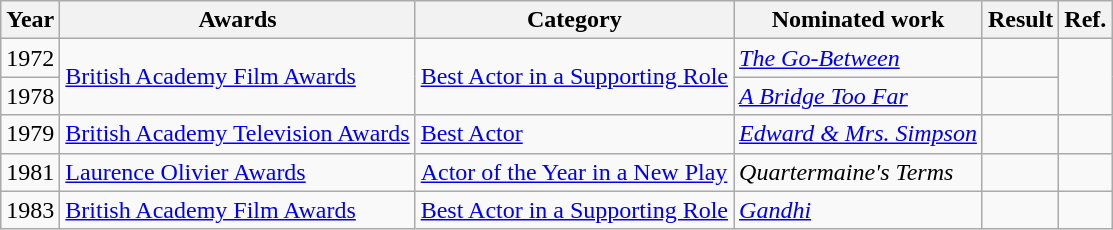<table class="wikitable">
<tr>
<th>Year</th>
<th>Awards</th>
<th>Category</th>
<th>Nominated work</th>
<th>Result</th>
<th>Ref.</th>
</tr>
<tr>
<td>1972</td>
<td rowspan="2"><a href='#'>British Academy Film Awards</a></td>
<td rowspan="2"><a href='#'>Best Actor in a Supporting Role</a></td>
<td><a href='#'><em>The Go-Between</em></a></td>
<td></td>
<td rowspan="2"></td>
</tr>
<tr>
<td>1978</td>
<td><a href='#'><em>A Bridge Too Far</em></a></td>
<td></td>
</tr>
<tr>
<td>1979</td>
<td><a href='#'>British Academy Television Awards</a></td>
<td><a href='#'>Best Actor</a></td>
<td><a href='#'><em>Edward & Mrs. Simpson</em></a></td>
<td></td>
<td></td>
</tr>
<tr>
<td>1981</td>
<td><a href='#'>Laurence Olivier Awards</a></td>
<td><a href='#'>Actor of the Year in a New Play</a></td>
<td><em>Quartermaine's Terms</em></td>
<td></td>
<td></td>
</tr>
<tr>
<td>1983</td>
<td><a href='#'>British Academy Film Awards</a></td>
<td><a href='#'>Best Actor in a Supporting Role</a></td>
<td><a href='#'><em>Gandhi</em></a></td>
<td></td>
<td></td>
</tr>
</table>
